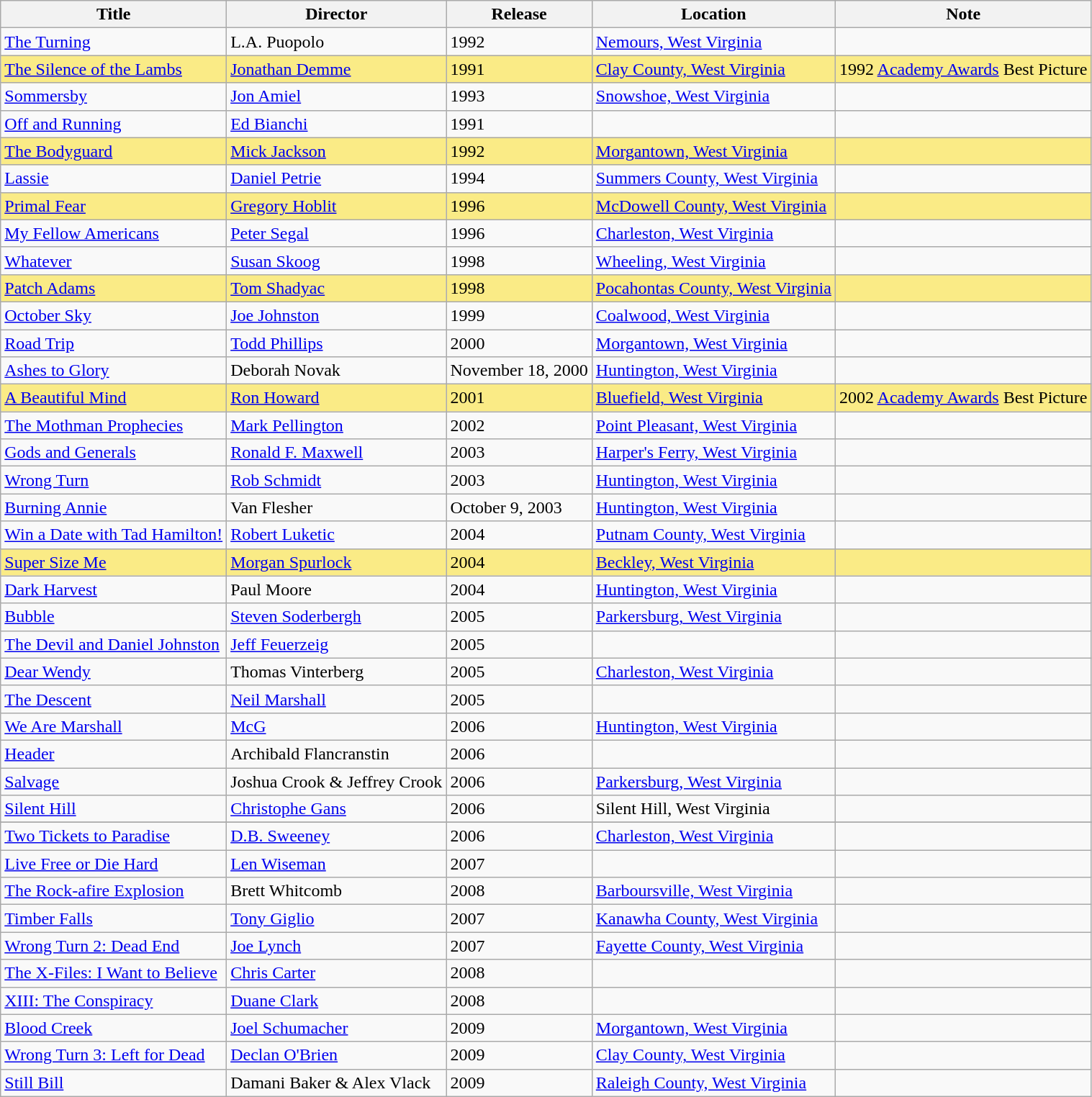<table class="wikitable sortable">
<tr>
<th>Title</th>
<th>Director</th>
<th>Release</th>
<th>Location</th>
<th>Note</th>
</tr>
<tr>
<td><a href='#'>The Turning</a></td>
<td>L.A. Puopolo</td>
<td>1992</td>
<td><a href='#'>Nemours, West Virginia</a></td>
<td></td>
</tr>
<tr style="background:#FAEB86;">
<td><a href='#'>The Silence of the Lambs</a></td>
<td><a href='#'>Jonathan Demme</a></td>
<td>1991</td>
<td><a href='#'>Clay County, West Virginia</a></td>
<td>1992 <a href='#'>Academy Awards</a> Best Picture</td>
</tr>
<tr>
<td><a href='#'>Sommersby</a></td>
<td><a href='#'>Jon Amiel</a></td>
<td>1993</td>
<td><a href='#'>Snowshoe, West Virginia</a></td>
<td></td>
</tr>
<tr>
<td><a href='#'>Off and Running</a></td>
<td><a href='#'>Ed Bianchi</a></td>
<td>1991</td>
<td></td>
<td></td>
</tr>
<tr style="background:#FAEB86;">
<td><a href='#'>The Bodyguard</a></td>
<td><a href='#'>Mick Jackson</a></td>
<td>1992</td>
<td><a href='#'>Morgantown, West Virginia</a></td>
<td></td>
</tr>
<tr>
<td><a href='#'>Lassie</a></td>
<td><a href='#'>Daniel Petrie</a></td>
<td>1994</td>
<td><a href='#'>Summers County, West Virginia</a></td>
<td></td>
</tr>
<tr style="background:#FAEB86;">
<td><a href='#'>Primal Fear</a></td>
<td><a href='#'>Gregory Hoblit</a></td>
<td>1996</td>
<td><a href='#'>McDowell County, West Virginia</a></td>
<td></td>
</tr>
<tr>
<td><a href='#'>My Fellow Americans</a></td>
<td><a href='#'>Peter Segal</a></td>
<td>1996</td>
<td><a href='#'>Charleston, West Virginia</a></td>
<td></td>
</tr>
<tr>
<td><a href='#'>Whatever</a></td>
<td><a href='#'>Susan Skoog</a></td>
<td>1998</td>
<td><a href='#'>Wheeling, West Virginia</a></td>
<td></td>
</tr>
<tr style="background:#FAEB86;">
<td><a href='#'>Patch Adams</a></td>
<td><a href='#'>Tom Shadyac</a></td>
<td>1998</td>
<td><a href='#'>Pocahontas County, West Virginia</a></td>
<td></td>
</tr>
<tr>
<td><a href='#'>October Sky</a></td>
<td><a href='#'>Joe Johnston</a></td>
<td>1999</td>
<td><a href='#'>Coalwood, West Virginia</a></td>
<td></td>
</tr>
<tr>
<td><a href='#'>Road Trip</a></td>
<td><a href='#'>Todd Phillips</a></td>
<td>2000</td>
<td><a href='#'>Morgantown, West Virginia</a></td>
<td></td>
</tr>
<tr>
<td><a href='#'>Ashes to Glory</a></td>
<td>Deborah Novak</td>
<td>November 18, 2000</td>
<td><a href='#'>Huntington, West Virginia</a></td>
<td></td>
</tr>
<tr style="background:#FAEB86;">
<td><a href='#'>A Beautiful Mind</a></td>
<td><a href='#'>Ron Howard</a></td>
<td>2001</td>
<td><a href='#'>Bluefield, West Virginia</a></td>
<td>2002 <a href='#'>Academy Awards</a> Best Picture</td>
</tr>
<tr>
<td><a href='#'>The Mothman Prophecies</a></td>
<td><a href='#'>Mark Pellington</a></td>
<td>2002</td>
<td><a href='#'>Point Pleasant, West Virginia</a></td>
<td></td>
</tr>
<tr>
<td><a href='#'>Gods and Generals</a></td>
<td><a href='#'>Ronald F. Maxwell</a></td>
<td>2003</td>
<td><a href='#'>Harper's Ferry, West Virginia</a></td>
<td></td>
</tr>
<tr>
<td><a href='#'>Wrong Turn</a></td>
<td><a href='#'>Rob Schmidt</a></td>
<td>2003</td>
<td><a href='#'>Huntington, West Virginia</a></td>
<td></td>
</tr>
<tr>
<td><a href='#'>Burning Annie</a></td>
<td>Van Flesher</td>
<td>October 9, 2003</td>
<td><a href='#'>Huntington, West Virginia</a></td>
<td></td>
</tr>
<tr>
<td><a href='#'>Win a Date with Tad Hamilton!</a></td>
<td><a href='#'>Robert Luketic</a></td>
<td>2004</td>
<td><a href='#'>Putnam County, West Virginia</a></td>
<td></td>
</tr>
<tr style="background:#FAEB86;">
<td><a href='#'>Super Size Me</a></td>
<td><a href='#'>Morgan Spurlock</a></td>
<td>2004</td>
<td><a href='#'>Beckley, West Virginia</a></td>
<td></td>
</tr>
<tr>
<td><a href='#'>Dark Harvest</a></td>
<td>Paul Moore</td>
<td>2004</td>
<td><a href='#'>Huntington, West Virginia</a></td>
<td></td>
</tr>
<tr>
<td><a href='#'>Bubble</a></td>
<td><a href='#'>Steven Soderbergh</a></td>
<td>2005</td>
<td><a href='#'>Parkersburg, West Virginia</a></td>
<td></td>
</tr>
<tr>
<td><a href='#'>The Devil and Daniel Johnston</a></td>
<td><a href='#'>Jeff Feuerzeig</a></td>
<td>2005</td>
<td></td>
<td></td>
</tr>
<tr>
<td><a href='#'>Dear Wendy</a></td>
<td>Thomas Vinterberg</td>
<td>2005</td>
<td><a href='#'>Charleston, West Virginia</a></td>
<td></td>
</tr>
<tr>
<td><a href='#'>The Descent</a></td>
<td><a href='#'>Neil Marshall</a></td>
<td>2005</td>
<td></td>
<td></td>
</tr>
<tr>
<td><a href='#'>We Are Marshall</a></td>
<td><a href='#'>McG</a></td>
<td>2006</td>
<td><a href='#'>Huntington, West Virginia</a></td>
<td></td>
</tr>
<tr>
<td><a href='#'>Header</a></td>
<td>Archibald Flancranstin</td>
<td>2006</td>
<td></td>
<td></td>
</tr>
<tr>
<td><a href='#'>Salvage</a></td>
<td>Joshua Crook & Jeffrey Crook</td>
<td>2006</td>
<td><a href='#'>Parkersburg, West Virginia</a></td>
<td></td>
</tr>
<tr>
<td><a href='#'>Silent Hill</a></td>
<td><a href='#'>Christophe Gans</a></td>
<td>2006</td>
<td>Silent Hill, West Virginia</td>
<td></td>
</tr>
<tr>
</tr>
<tr>
<td><a href='#'>Two Tickets to Paradise</a></td>
<td><a href='#'>D.B. Sweeney</a></td>
<td>2006</td>
<td><a href='#'>Charleston, West Virginia</a></td>
<td></td>
</tr>
<tr>
<td><a href='#'>Live Free or Die Hard</a></td>
<td><a href='#'>Len Wiseman</a></td>
<td>2007</td>
<td></td>
<td></td>
</tr>
<tr>
<td><a href='#'>The Rock-afire Explosion</a></td>
<td>Brett Whitcomb</td>
<td>2008</td>
<td><a href='#'>Barboursville, West Virginia</a></td>
<td></td>
</tr>
<tr>
<td><a href='#'>Timber Falls</a></td>
<td><a href='#'>Tony Giglio</a></td>
<td>2007</td>
<td><a href='#'>Kanawha County, West Virginia</a></td>
<td></td>
</tr>
<tr>
<td><a href='#'>Wrong Turn 2: Dead End</a></td>
<td><a href='#'>Joe Lynch</a></td>
<td>2007</td>
<td><a href='#'>Fayette County, West Virginia</a></td>
<td></td>
</tr>
<tr>
<td><a href='#'>The X-Files: I Want to Believe</a></td>
<td><a href='#'>Chris Carter</a></td>
<td>2008</td>
<td></td>
<td></td>
</tr>
<tr>
<td><a href='#'>XIII: The Conspiracy</a></td>
<td><a href='#'>Duane Clark</a></td>
<td>2008</td>
<td></td>
<td></td>
</tr>
<tr>
<td><a href='#'>Blood Creek</a></td>
<td><a href='#'>Joel Schumacher</a></td>
<td>2009</td>
<td><a href='#'>Morgantown, West Virginia</a></td>
<td></td>
</tr>
<tr>
<td><a href='#'>Wrong Turn 3: Left for Dead</a></td>
<td><a href='#'>Declan O'Brien</a></td>
<td>2009</td>
<td><a href='#'>Clay County, West Virginia</a></td>
<td></td>
</tr>
<tr>
<td><a href='#'>Still Bill</a></td>
<td>Damani Baker & Alex Vlack</td>
<td>2009</td>
<td><a href='#'>Raleigh County, West Virginia</a></td>
<td></td>
</tr>
</table>
